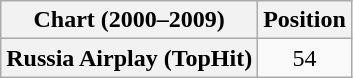<table class="wikitable plainrowheaders" style="text-align:center">
<tr>
<th scope="col">Chart (2000–2009)</th>
<th scope="col">Position</th>
</tr>
<tr>
<th scope="row">Russia Airplay (TopHit)</th>
<td>54</td>
</tr>
</table>
